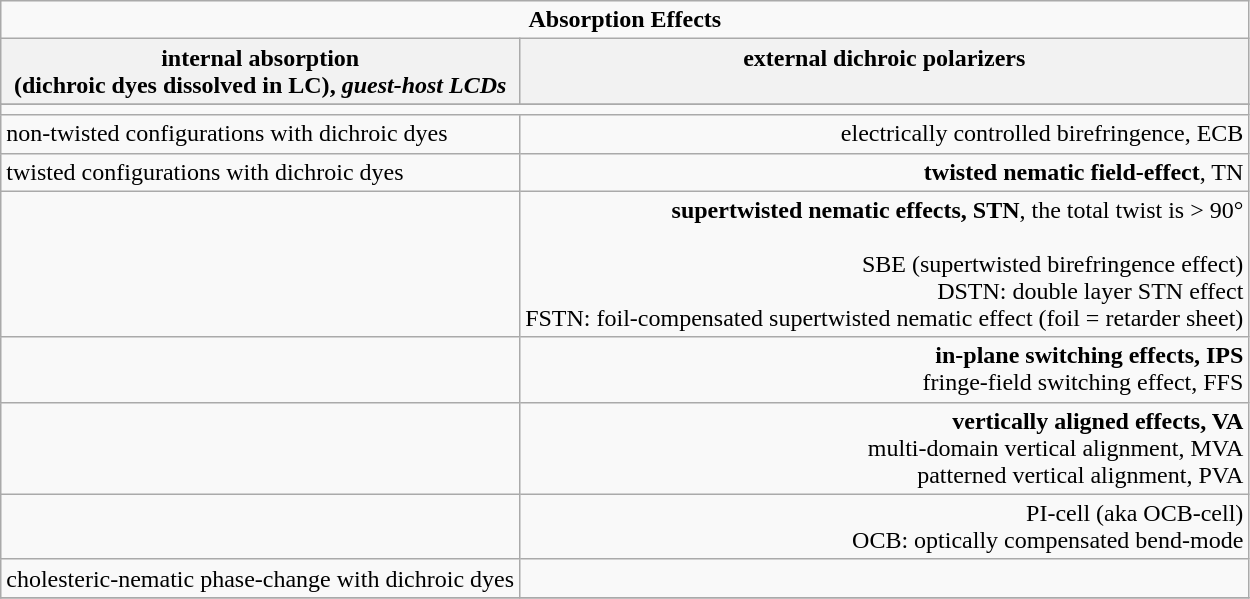<table class="wikitable">
<tr valign="top" align="left">
<td colspan="2"  align="center"><strong>Absorption Effects</strong></td>
</tr>
<tr>
<th valign="top" align="left"><strong>internal absorption<br>(dichroic dyes dissolved in LC)</strong>, <em>guest-host LCDs</em></th>
<th valign="top" align="right"><strong>external dichroic polarizers</strong></th>
</tr>
<tr>
</tr>
<tr valign="top"|the electrical field aligns the liquid crystal>
</tr>
<tr valign="top"|current induced domain formation and scattering>
</tr>
<tr>
<td colspan="2"></td>
</tr>
<tr>
<td>non-twisted configurations with dichroic dyes </td>
<td align="right" valign="top">electrically controlled birefringence, ECB</td>
</tr>
<tr>
<td>twisted configurations with dichroic dyes</td>
<td align="right" valign="top"><strong>twisted nematic field-effect</strong>, TN</td>
</tr>
<tr>
<td></td>
<td align="right" valign="top"><strong>supertwisted nematic effects, STN</strong>, the total twist is > 90°<br><br>SBE (supertwisted birefringence effect) <br>
DSTN: double layer STN effect<br>
FSTN: foil-compensated supertwisted nematic effect (foil = retarder sheet)</td>
</tr>
<tr>
<td></td>
<td align="right" valign="top"><strong>in-plane switching effects, IPS</strong> <br>fringe-field switching effect, FFS</td>
</tr>
<tr>
<td></td>
<td align="right" valign="top"><strong>vertically aligned effects, VA</strong> <br>multi-domain vertical alignment, MVA <br>patterned vertical alignment, PVA </td>
</tr>
<tr>
<td></td>
<td align="right" valign="top">PI-cell  (aka OCB-cell)<br>OCB: optically compensated bend-mode</td>
</tr>
<tr>
<td align="left" valign="top">cholesteric-nematic phase-change with dichroic dyes </td>
<td align="right" valign="top"></td>
</tr>
<tr>
</tr>
</table>
